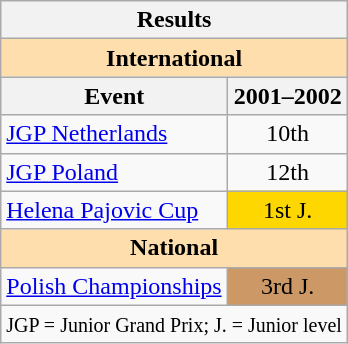<table class="wikitable" style="text-align:center">
<tr>
<th colspan=2 align=center><strong>Results</strong></th>
</tr>
<tr>
<th style="background-color: #ffdead; " colspan=2 align=center><strong>International</strong></th>
</tr>
<tr>
<th>Event</th>
<th>2001–2002</th>
</tr>
<tr>
<td align=left><a href='#'>JGP Netherlands</a></td>
<td>10th</td>
</tr>
<tr>
<td align=left><a href='#'>JGP Poland</a></td>
<td>12th</td>
</tr>
<tr>
<td align=left><a href='#'>Helena Pajovic Cup</a></td>
<td bgcolor=gold>1st J.</td>
</tr>
<tr>
<th style="background-color: #ffdead; " colspan=2 align=center><strong>National</strong></th>
</tr>
<tr>
<td align=left><a href='#'>Polish Championships</a></td>
<td bgcolor=cc9966>3rd J.</td>
</tr>
<tr>
<td colspan=2 align=center><small> JGP = Junior Grand Prix; J. = Junior level </small></td>
</tr>
</table>
